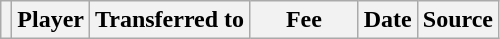<table class="wikitable plainrowheaders sortable">
<tr>
<th></th>
<th scope="col">Player</th>
<th>Transferred to</th>
<th style="width: 65px;">Fee</th>
<th scope="col">Date</th>
<th scope="col">Source</th>
</tr>
</table>
